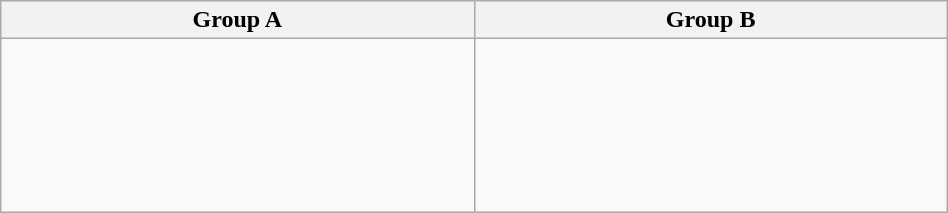<table class="wikitable" width=50%>
<tr>
<th width=50%>Group A</th>
<th width=50%>Group B</th>
</tr>
<tr>
<td valign=top><br><br>
<br>
<br>
<br>
<br>
</td>
<td valign=top><br><br>
<br>
<br>
<br>
</td>
</tr>
</table>
